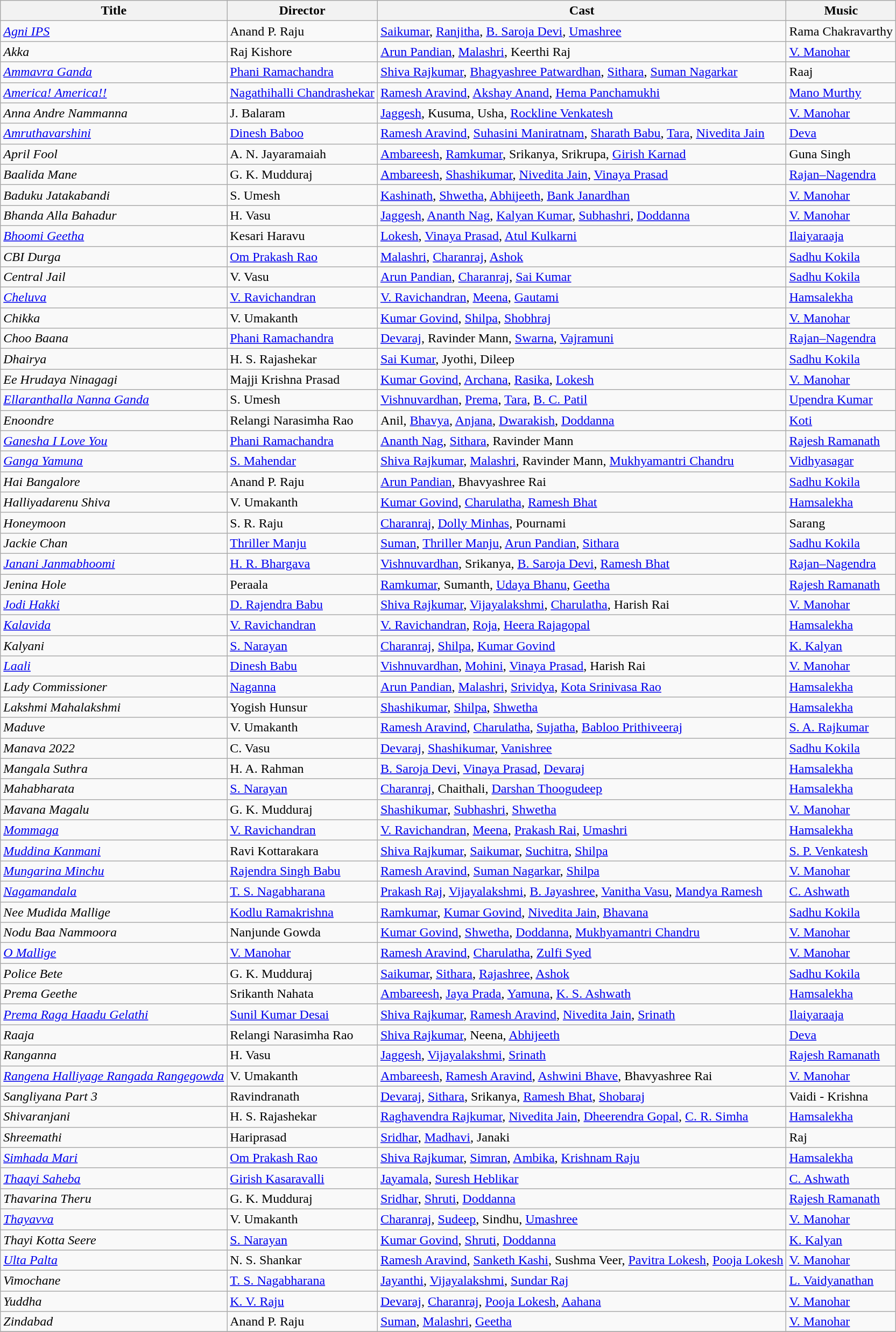<table class="wikitable">
<tr>
<th>Title</th>
<th>Director</th>
<th>Cast</th>
<th>Music</th>
</tr>
<tr>
<td><em><a href='#'>Agni IPS</a></em></td>
<td>Anand P. Raju</td>
<td><a href='#'>Saikumar</a>, <a href='#'>Ranjitha</a>, <a href='#'>B. Saroja Devi</a>, <a href='#'>Umashree</a></td>
<td>Rama Chakravarthy</td>
</tr>
<tr>
<td><em>Akka</em></td>
<td>Raj Kishore</td>
<td><a href='#'>Arun Pandian</a>, <a href='#'>Malashri</a>, Keerthi Raj</td>
<td><a href='#'>V. Manohar</a></td>
</tr>
<tr>
<td><em><a href='#'>Ammavra Ganda</a></em></td>
<td><a href='#'>Phani Ramachandra</a></td>
<td><a href='#'>Shiva Rajkumar</a>, <a href='#'>Bhagyashree Patwardhan</a>, <a href='#'>Sithara</a>, <a href='#'>Suman Nagarkar</a></td>
<td>Raaj</td>
</tr>
<tr>
<td><em><a href='#'>America! America!!</a></em></td>
<td><a href='#'>Nagathihalli Chandrashekar</a></td>
<td><a href='#'>Ramesh Aravind</a>, <a href='#'>Akshay Anand</a>, <a href='#'>Hema Panchamukhi</a></td>
<td><a href='#'>Mano Murthy</a></td>
</tr>
<tr>
<td><em>Anna Andre Nammanna</em></td>
<td>J. Balaram</td>
<td><a href='#'>Jaggesh</a>, Kusuma, Usha, <a href='#'>Rockline Venkatesh</a></td>
<td><a href='#'>V. Manohar</a></td>
</tr>
<tr>
<td><em><a href='#'>Amruthavarshini</a></em></td>
<td><a href='#'>Dinesh Baboo</a></td>
<td><a href='#'>Ramesh Aravind</a>, <a href='#'>Suhasini Maniratnam</a>, <a href='#'>Sharath Babu</a>, <a href='#'>Tara</a>, <a href='#'>Nivedita Jain</a></td>
<td><a href='#'>Deva</a></td>
</tr>
<tr>
<td><em>April Fool</em></td>
<td>A. N. Jayaramaiah</td>
<td><a href='#'>Ambareesh</a>, <a href='#'>Ramkumar</a>, Srikanya, Srikrupa, <a href='#'>Girish Karnad</a></td>
<td>Guna Singh</td>
</tr>
<tr>
<td><em>Baalida Mane</em></td>
<td>G. K. Mudduraj</td>
<td><a href='#'>Ambareesh</a>, <a href='#'>Shashikumar</a>, <a href='#'>Nivedita Jain</a>, <a href='#'>Vinaya Prasad</a></td>
<td><a href='#'>Rajan–Nagendra</a></td>
</tr>
<tr>
<td><em>Baduku Jatakabandi</em></td>
<td>S. Umesh</td>
<td><a href='#'>Kashinath</a>, <a href='#'>Shwetha</a>, <a href='#'>Abhijeeth</a>, <a href='#'>Bank Janardhan</a></td>
<td><a href='#'>V. Manohar</a></td>
</tr>
<tr>
<td><em>Bhanda Alla Bahadur</em></td>
<td>H. Vasu</td>
<td><a href='#'>Jaggesh</a>, <a href='#'>Ananth Nag</a>, <a href='#'>Kalyan Kumar</a>, <a href='#'>Subhashri</a>, <a href='#'>Doddanna</a></td>
<td><a href='#'>V. Manohar</a></td>
</tr>
<tr>
<td><em><a href='#'>Bhoomi Geetha</a></em></td>
<td>Kesari Haravu</td>
<td><a href='#'>Lokesh</a>, <a href='#'>Vinaya Prasad</a>, <a href='#'>Atul Kulkarni</a></td>
<td><a href='#'>Ilaiyaraaja</a></td>
</tr>
<tr>
<td><em>CBI Durga</em></td>
<td><a href='#'>Om Prakash Rao</a></td>
<td><a href='#'>Malashri</a>, <a href='#'>Charanraj</a>, <a href='#'>Ashok</a></td>
<td><a href='#'>Sadhu Kokila</a></td>
</tr>
<tr>
<td><em>Central Jail</em></td>
<td>V. Vasu</td>
<td><a href='#'>Arun Pandian</a>, <a href='#'>Charanraj</a>, <a href='#'>Sai Kumar</a></td>
<td><a href='#'>Sadhu Kokila</a></td>
</tr>
<tr>
<td><em><a href='#'>Cheluva</a></em></td>
<td><a href='#'>V. Ravichandran</a></td>
<td><a href='#'>V. Ravichandran</a>, <a href='#'>Meena</a>, <a href='#'>Gautami</a></td>
<td><a href='#'>Hamsalekha</a></td>
</tr>
<tr>
<td><em>Chikka</em></td>
<td>V. Umakanth</td>
<td><a href='#'>Kumar Govind</a>, <a href='#'>Shilpa</a>, <a href='#'>Shobhraj</a></td>
<td><a href='#'>V. Manohar</a></td>
</tr>
<tr>
<td><em>Choo Baana</em></td>
<td><a href='#'>Phani Ramachandra</a></td>
<td><a href='#'>Devaraj</a>, Ravinder Mann, <a href='#'>Swarna</a>, <a href='#'>Vajramuni</a></td>
<td><a href='#'>Rajan–Nagendra</a></td>
</tr>
<tr>
<td><em>Dhairya</em></td>
<td>H. S. Rajashekar</td>
<td><a href='#'>Sai Kumar</a>, Jyothi, Dileep</td>
<td><a href='#'>Sadhu Kokila</a></td>
</tr>
<tr>
<td><em>Ee Hrudaya Ninagagi</em></td>
<td>Majji Krishna Prasad</td>
<td><a href='#'>Kumar Govind</a>, <a href='#'>Archana</a>, <a href='#'>Rasika</a>, <a href='#'>Lokesh</a></td>
<td><a href='#'>V. Manohar</a></td>
</tr>
<tr>
<td><em><a href='#'>Ellaranthalla Nanna Ganda</a></em></td>
<td>S. Umesh</td>
<td><a href='#'>Vishnuvardhan</a>, <a href='#'>Prema</a>, <a href='#'>Tara</a>, <a href='#'>B. C. Patil</a></td>
<td><a href='#'>Upendra Kumar</a></td>
</tr>
<tr>
<td><em>Enoondre</em></td>
<td>Relangi Narasimha Rao</td>
<td>Anil, <a href='#'>Bhavya</a>, <a href='#'>Anjana</a>, <a href='#'>Dwarakish</a>, <a href='#'>Doddanna</a></td>
<td><a href='#'>Koti</a></td>
</tr>
<tr>
<td><em><a href='#'>Ganesha I Love You</a></em></td>
<td><a href='#'>Phani Ramachandra</a></td>
<td><a href='#'>Ananth Nag</a>, <a href='#'>Sithara</a>, Ravinder Mann</td>
<td><a href='#'>Rajesh Ramanath</a></td>
</tr>
<tr>
<td><em><a href='#'>Ganga Yamuna</a></em></td>
<td><a href='#'>S. Mahendar</a></td>
<td><a href='#'>Shiva Rajkumar</a>, <a href='#'>Malashri</a>, Ravinder Mann, <a href='#'>Mukhyamantri Chandru</a></td>
<td><a href='#'>Vidhyasagar</a></td>
</tr>
<tr>
<td><em>Hai Bangalore</em></td>
<td>Anand P. Raju</td>
<td><a href='#'>Arun Pandian</a>, Bhavyashree Rai</td>
<td><a href='#'>Sadhu Kokila</a></td>
</tr>
<tr>
<td><em>Halliyadarenu Shiva</em></td>
<td>V. Umakanth</td>
<td><a href='#'>Kumar Govind</a>, <a href='#'>Charulatha</a>, <a href='#'>Ramesh Bhat</a></td>
<td><a href='#'>Hamsalekha</a></td>
</tr>
<tr>
<td><em>Honeymoon</em></td>
<td>S. R. Raju</td>
<td><a href='#'>Charanraj</a>, <a href='#'>Dolly Minhas</a>, Pournami</td>
<td>Sarang</td>
</tr>
<tr>
<td><em>Jackie Chan</em></td>
<td><a href='#'>Thriller Manju</a></td>
<td><a href='#'>Suman</a>, <a href='#'>Thriller Manju</a>, <a href='#'>Arun Pandian</a>, <a href='#'>Sithara</a></td>
<td><a href='#'>Sadhu Kokila</a></td>
</tr>
<tr>
<td><em><a href='#'>Janani Janmabhoomi</a></em></td>
<td><a href='#'>H. R. Bhargava</a></td>
<td><a href='#'>Vishnuvardhan</a>, Srikanya, <a href='#'>B. Saroja Devi</a>, <a href='#'>Ramesh Bhat</a></td>
<td><a href='#'>Rajan–Nagendra</a></td>
</tr>
<tr>
<td><em>Jenina Hole</em></td>
<td>Peraala</td>
<td><a href='#'>Ramkumar</a>, Sumanth, <a href='#'>Udaya Bhanu</a>, <a href='#'>Geetha</a></td>
<td><a href='#'>Rajesh Ramanath</a></td>
</tr>
<tr>
<td><em><a href='#'>Jodi Hakki</a></em></td>
<td><a href='#'>D. Rajendra Babu</a></td>
<td><a href='#'>Shiva Rajkumar</a>, <a href='#'>Vijayalakshmi</a>, <a href='#'>Charulatha</a>, Harish Rai</td>
<td><a href='#'>V. Manohar</a></td>
</tr>
<tr>
<td><em><a href='#'>Kalavida</a></em></td>
<td><a href='#'>V. Ravichandran</a></td>
<td><a href='#'>V. Ravichandran</a>, <a href='#'>Roja</a>, <a href='#'>Heera Rajagopal</a></td>
<td><a href='#'>Hamsalekha</a></td>
</tr>
<tr>
<td><em>Kalyani</em></td>
<td><a href='#'>S. Narayan</a></td>
<td><a href='#'>Charanraj</a>, <a href='#'>Shilpa</a>, <a href='#'>Kumar Govind</a></td>
<td><a href='#'>K. Kalyan</a></td>
</tr>
<tr>
<td><em><a href='#'>Laali</a></em></td>
<td><a href='#'>Dinesh Babu</a></td>
<td><a href='#'>Vishnuvardhan</a>, <a href='#'>Mohini</a>, <a href='#'>Vinaya Prasad</a>, Harish Rai</td>
<td><a href='#'>V. Manohar</a></td>
</tr>
<tr>
<td><em>Lady Commissioner</em></td>
<td><a href='#'>Naganna</a></td>
<td><a href='#'>Arun Pandian</a>, <a href='#'>Malashri</a>, <a href='#'>Srividya</a>, <a href='#'>Kota Srinivasa Rao</a></td>
<td><a href='#'>Hamsalekha</a></td>
</tr>
<tr>
<td><em>Lakshmi Mahalakshmi</em></td>
<td>Yogish Hunsur</td>
<td><a href='#'>Shashikumar</a>, <a href='#'>Shilpa</a>, <a href='#'>Shwetha</a></td>
<td><a href='#'>Hamsalekha</a></td>
</tr>
<tr>
<td><em>Maduve</em></td>
<td>V. Umakanth</td>
<td><a href='#'>Ramesh Aravind</a>, <a href='#'>Charulatha</a>, <a href='#'>Sujatha</a>, <a href='#'>Babloo Prithiveeraj</a></td>
<td><a href='#'>S. A. Rajkumar</a></td>
</tr>
<tr>
<td><em>Manava 2022</em></td>
<td>C. Vasu</td>
<td><a href='#'>Devaraj</a>, <a href='#'>Shashikumar</a>, <a href='#'>Vanishree</a></td>
<td><a href='#'>Sadhu Kokila</a></td>
</tr>
<tr>
<td><em>Mangala Suthra</em></td>
<td>H. A. Rahman</td>
<td><a href='#'>B. Saroja Devi</a>, <a href='#'>Vinaya Prasad</a>, <a href='#'>Devaraj</a></td>
<td><a href='#'>Hamsalekha</a></td>
</tr>
<tr>
<td><em>Mahabharata</em></td>
<td><a href='#'>S. Narayan</a></td>
<td><a href='#'>Charanraj</a>, Chaithali, <a href='#'>Darshan Thoogudeep</a></td>
<td><a href='#'>Hamsalekha</a></td>
</tr>
<tr>
<td><em>Mavana Magalu</em></td>
<td>G. K. Mudduraj</td>
<td><a href='#'>Shashikumar</a>, <a href='#'>Subhashri</a>, <a href='#'>Shwetha</a></td>
<td><a href='#'>V. Manohar</a></td>
</tr>
<tr>
<td><em><a href='#'>Mommaga</a></em></td>
<td><a href='#'>V. Ravichandran</a></td>
<td><a href='#'>V. Ravichandran</a>, <a href='#'>Meena</a>, <a href='#'>Prakash Rai</a>, <a href='#'>Umashri</a></td>
<td><a href='#'>Hamsalekha</a></td>
</tr>
<tr>
<td><em><a href='#'>Muddina Kanmani</a></em></td>
<td>Ravi Kottarakara</td>
<td><a href='#'>Shiva Rajkumar</a>, <a href='#'>Saikumar</a>, <a href='#'>Suchitra</a>, <a href='#'>Shilpa</a></td>
<td><a href='#'>S. P. Venkatesh</a></td>
</tr>
<tr>
<td><em><a href='#'>Mungarina Minchu</a></em></td>
<td><a href='#'>Rajendra Singh Babu</a></td>
<td><a href='#'>Ramesh Aravind</a>, <a href='#'>Suman Nagarkar</a>, <a href='#'>Shilpa</a></td>
<td><a href='#'>V. Manohar</a></td>
</tr>
<tr>
<td><em><a href='#'>Nagamandala</a></em></td>
<td><a href='#'>T. S. Nagabharana</a></td>
<td><a href='#'>Prakash Raj</a>, <a href='#'>Vijayalakshmi</a>, <a href='#'>B. Jayashree</a>, <a href='#'>Vanitha Vasu</a>, <a href='#'>Mandya Ramesh</a></td>
<td><a href='#'>C. Ashwath</a></td>
</tr>
<tr>
<td><em>Nee Mudida Mallige</em></td>
<td><a href='#'>Kodlu Ramakrishna</a></td>
<td><a href='#'>Ramkumar</a>, <a href='#'>Kumar Govind</a>, <a href='#'>Nivedita Jain</a>, <a href='#'>Bhavana</a></td>
<td><a href='#'>Sadhu Kokila</a></td>
</tr>
<tr>
<td><em>Nodu Baa Nammoora</em></td>
<td>Nanjunde Gowda</td>
<td><a href='#'>Kumar Govind</a>, <a href='#'>Shwetha</a>, <a href='#'>Doddanna</a>, <a href='#'>Mukhyamantri Chandru</a></td>
<td><a href='#'>V. Manohar</a></td>
</tr>
<tr>
<td><em><a href='#'>O Mallige</a></em></td>
<td><a href='#'>V. Manohar</a></td>
<td><a href='#'>Ramesh Aravind</a>, <a href='#'>Charulatha</a>, <a href='#'>Zulfi Syed</a></td>
<td><a href='#'>V. Manohar</a></td>
</tr>
<tr>
<td><em>Police Bete</em></td>
<td>G. K. Mudduraj</td>
<td><a href='#'>Saikumar</a>, <a href='#'>Sithara</a>, <a href='#'>Rajashree</a>, <a href='#'>Ashok</a></td>
<td><a href='#'>Sadhu Kokila</a></td>
</tr>
<tr>
<td><em>Prema Geethe</em></td>
<td>Srikanth Nahata</td>
<td><a href='#'>Ambareesh</a>, <a href='#'>Jaya Prada</a>, <a href='#'>Yamuna</a>, <a href='#'>K. S. Ashwath</a></td>
<td><a href='#'>Hamsalekha</a></td>
</tr>
<tr>
<td><em><a href='#'>Prema Raga Haadu Gelathi</a></em></td>
<td><a href='#'>Sunil Kumar Desai</a></td>
<td><a href='#'>Shiva Rajkumar</a>, <a href='#'>Ramesh Aravind</a>, <a href='#'>Nivedita Jain</a>, <a href='#'>Srinath</a></td>
<td><a href='#'>Ilaiyaraaja</a></td>
</tr>
<tr>
<td><em>Raaja</em></td>
<td>Relangi Narasimha Rao</td>
<td><a href='#'>Shiva Rajkumar</a>, Neena, <a href='#'>Abhijeeth</a></td>
<td><a href='#'>Deva</a></td>
</tr>
<tr>
<td><em>Ranganna</em></td>
<td>H. Vasu</td>
<td><a href='#'>Jaggesh</a>, <a href='#'>Vijayalakshmi</a>, <a href='#'>Srinath</a></td>
<td><a href='#'>Rajesh Ramanath</a></td>
</tr>
<tr>
<td><em><a href='#'>Rangena Halliyage Rangada Rangegowda</a></em></td>
<td>V. Umakanth</td>
<td><a href='#'>Ambareesh</a>, <a href='#'>Ramesh Aravind</a>, <a href='#'>Ashwini Bhave</a>, Bhavyashree Rai</td>
<td><a href='#'>V. Manohar</a></td>
</tr>
<tr>
<td><em>Sangliyana Part 3</em></td>
<td>Ravindranath</td>
<td><a href='#'>Devaraj</a>, <a href='#'>Sithara</a>, Srikanya, <a href='#'>Ramesh Bhat</a>, <a href='#'>Shobaraj</a></td>
<td>Vaidi - Krishna</td>
</tr>
<tr>
<td><em>Shivaranjani</em></td>
<td>H. S. Rajashekar</td>
<td><a href='#'>Raghavendra Rajkumar</a>, <a href='#'>Nivedita Jain</a>, <a href='#'>Dheerendra Gopal</a>, <a href='#'>C. R. Simha</a></td>
<td><a href='#'>Hamsalekha</a></td>
</tr>
<tr>
<td><em>Shreemathi</em></td>
<td>Hariprasad</td>
<td><a href='#'>Sridhar</a>, <a href='#'>Madhavi</a>, Janaki</td>
<td>Raj</td>
</tr>
<tr>
<td><em><a href='#'>Simhada Mari</a></em></td>
<td><a href='#'>Om Prakash Rao</a></td>
<td><a href='#'>Shiva Rajkumar</a>, <a href='#'>Simran</a>, <a href='#'>Ambika</a>, <a href='#'>Krishnam Raju</a></td>
<td><a href='#'>Hamsalekha</a></td>
</tr>
<tr>
<td><em><a href='#'>Thaayi Saheba</a></em></td>
<td><a href='#'>Girish Kasaravalli</a></td>
<td><a href='#'>Jayamala</a>, <a href='#'>Suresh Heblikar</a></td>
<td><a href='#'>C. Ashwath</a></td>
</tr>
<tr>
<td><em>Thavarina Theru</em></td>
<td>G. K. Mudduraj</td>
<td><a href='#'>Sridhar</a>, <a href='#'>Shruti</a>, <a href='#'>Doddanna</a></td>
<td><a href='#'>Rajesh Ramanath</a></td>
</tr>
<tr>
<td><em><a href='#'>Thayavva</a></em></td>
<td>V. Umakanth</td>
<td><a href='#'>Charanraj</a>, <a href='#'>Sudeep</a>, Sindhu, <a href='#'>Umashree</a></td>
<td><a href='#'>V. Manohar</a></td>
</tr>
<tr>
<td><em>Thayi Kotta Seere</em></td>
<td><a href='#'>S. Narayan</a></td>
<td><a href='#'>Kumar Govind</a>, <a href='#'>Shruti</a>, <a href='#'>Doddanna</a></td>
<td><a href='#'>K. Kalyan</a></td>
</tr>
<tr>
<td><em><a href='#'>Ulta Palta</a></em></td>
<td>N. S. Shankar</td>
<td><a href='#'>Ramesh Aravind</a>, <a href='#'>Sanketh Kashi</a>, Sushma Veer, <a href='#'>Pavitra Lokesh</a>, <a href='#'>Pooja Lokesh</a></td>
<td><a href='#'>V. Manohar</a></td>
</tr>
<tr>
<td><em>Vimochane</em></td>
<td><a href='#'>T. S. Nagabharana</a></td>
<td><a href='#'>Jayanthi</a>, <a href='#'>Vijayalakshmi</a>, <a href='#'>Sundar Raj</a></td>
<td><a href='#'>L. Vaidyanathan</a></td>
</tr>
<tr>
<td><em>Yuddha</em></td>
<td><a href='#'>K. V. Raju</a></td>
<td><a href='#'>Devaraj</a>, <a href='#'>Charanraj</a>, <a href='#'>Pooja Lokesh</a>, <a href='#'>Aahana</a></td>
<td><a href='#'>V. Manohar</a></td>
</tr>
<tr>
<td><em>Zindabad</em></td>
<td>Anand P. Raju</td>
<td><a href='#'>Suman</a>, <a href='#'>Malashri</a>, <a href='#'>Geetha</a></td>
<td><a href='#'>V. Manohar</a></td>
</tr>
<tr>
</tr>
</table>
